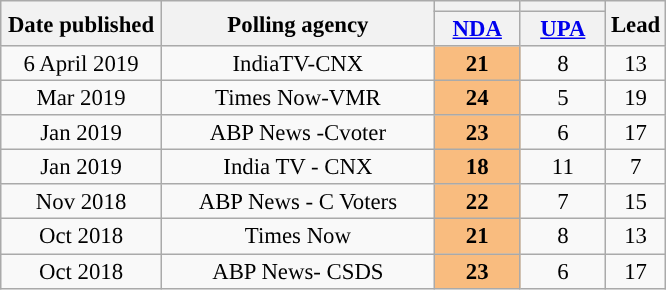<table class="wikitable sortable" style="text-align:center;font-size:95%;line-height:16px">
<tr>
<th rowspan="2" width="100px">Date published</th>
<th rowspan="2" width="175px">Polling agency</th>
<th style="background:"></th>
<th style="background:"></th>
<th rowspan="2">Lead</th>
</tr>
<tr>
<th width="50px" class="unsortable"><a href='#'>NDA</a></th>
<th width="50px" class="unsortable"><a href='#'>UPA</a></th>
</tr>
<tr>
<td>6 April 2019</td>
<td>IndiaTV-CNX</td>
<td style="background:#F9BC7F"><strong>21</strong></td>
<td>8</td>
<td style="background:"><span>13</span></td>
</tr>
<tr>
<td>Mar 2019</td>
<td>Times Now-VMR</td>
<td style="background:#F9BC7F"><strong>24</strong></td>
<td>5</td>
<td style="background:"><span>19</span></td>
</tr>
<tr>
<td>Jan 2019</td>
<td>ABP News -Cvoter</td>
<td style="background:#F9BC7F"><strong>23</strong></td>
<td>6</td>
<td style="background:"><span>17</span></td>
</tr>
<tr>
<td>Jan 2019</td>
<td>India TV - CNX</td>
<td style="background:#F9BC7F"><strong>18</strong></td>
<td>11</td>
<td style="background:"><span>7</span></td>
</tr>
<tr>
<td>Nov 2018</td>
<td>ABP News - C Voters</td>
<td style="background:#F9BC7F"><strong>22</strong></td>
<td>7</td>
<td style="background:"><span>15</span></td>
</tr>
<tr>
<td>Oct 2018</td>
<td>Times Now</td>
<td style="background:#F9BC7F"><strong>21</strong></td>
<td>8</td>
<td style="background:"><span>13</span></td>
</tr>
<tr>
<td>Oct 2018</td>
<td>ABP News- CSDS</td>
<td style="background:#F9BC7F"><strong>23</strong></td>
<td>6</td>
<td style="background:"><span>17</span></td>
</tr>
</table>
